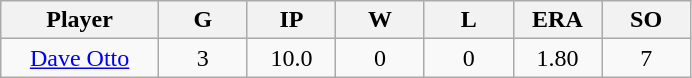<table class="wikitable sortable">
<tr>
<th bgcolor="#DDDDFF" width="16%">Player</th>
<th bgcolor="#DDDDFF" width="9%">G</th>
<th bgcolor="#DDDDFF" width="9%">IP</th>
<th bgcolor="#DDDDFF" width="9%">W</th>
<th bgcolor="#DDDDFF" width="9%">L</th>
<th bgcolor="#DDDDFF" width="9%">ERA</th>
<th bgcolor="#DDDDFF" width="9%">SO</th>
</tr>
<tr align="center">
<td><a href='#'>Dave Otto</a></td>
<td>3</td>
<td>10.0</td>
<td>0</td>
<td>0</td>
<td>1.80</td>
<td>7</td>
</tr>
</table>
